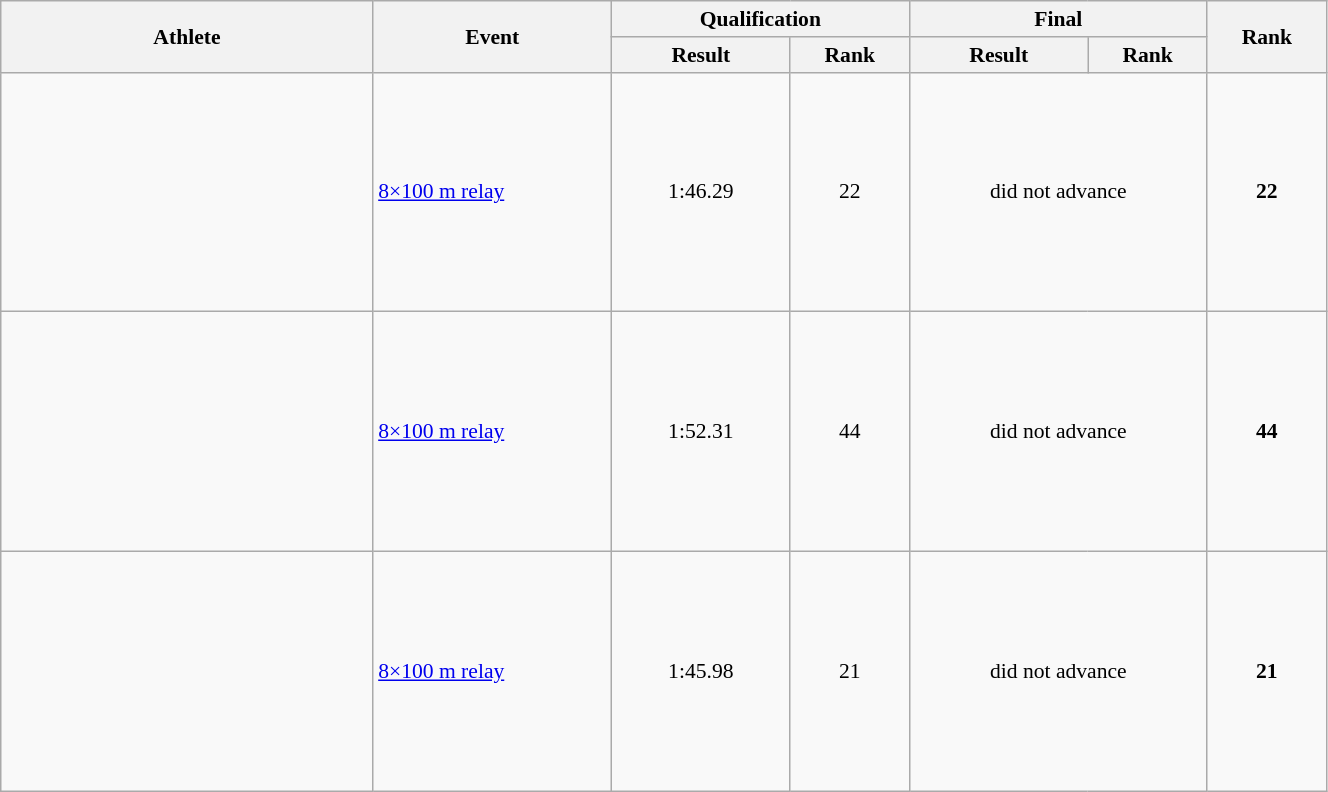<table class="wikitable" width="70%" style="text-align:center; font-size:90%">
<tr>
<th rowspan="2" width="25%">Athlete</th>
<th rowspan="2" width="16%">Event</th>
<th colspan="2" width="20%">Qualification</th>
<th colspan="2" width="20%">Final</th>
<th rowspan="2" width="8%">Rank</th>
</tr>
<tr>
<th width="12%">Result</th>
<th>Rank</th>
<th width="12%">Result</th>
<th>Rank</th>
</tr>
<tr>
<td align="left"><br><br><br><br><br><br><br><br><br></td>
<td align="left"><a href='#'>8×100 m relay</a></td>
<td>1:46.29</td>
<td>22</td>
<td colspan=2>did not advance</td>
<td><strong>22</strong></td>
</tr>
<tr>
<td align="left"><br><br><br><br><br><br><br><br><br></td>
<td align="left"><a href='#'>8×100 m relay</a></td>
<td>1:52.31</td>
<td>44</td>
<td colspan=2>did not advance</td>
<td><strong>44</strong></td>
</tr>
<tr>
<td align="left"><br><br><br><br><br><br><br><br><br></td>
<td align="left"><a href='#'>8×100 m relay</a></td>
<td>1:45.98</td>
<td>21</td>
<td colspan=2>did not advance</td>
<td><strong>21</strong></td>
</tr>
</table>
